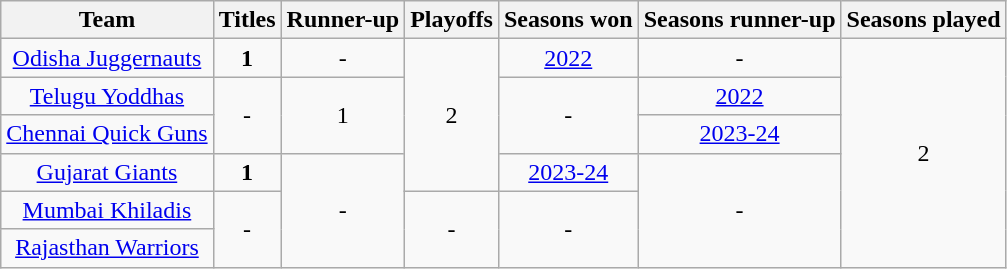<table class="wikitable" style="text-align:center;">
<tr>
<th>Team</th>
<th>Titles</th>
<th>Runner-up</th>
<th>Playoffs</th>
<th>Seasons won</th>
<th>Seasons runner-up</th>
<th>Seasons played</th>
</tr>
<tr>
<td><a href='#'>Odisha Juggernauts</a></td>
<td><strong>1</strong></td>
<td>-</td>
<td rowspan="4">2</td>
<td><a href='#'>2022</a></td>
<td>-</td>
<td rowspan="6">2</td>
</tr>
<tr>
<td><a href='#'>Telugu Yoddhas</a></td>
<td rowspan="2">-</td>
<td rowspan="2">1</td>
<td rowspan="2">-</td>
<td><a href='#'>2022</a></td>
</tr>
<tr>
<td><a href='#'>Chennai Quick Guns</a></td>
<td><a href='#'>2023-24</a></td>
</tr>
<tr>
<td><a href='#'>Gujarat Giants</a></td>
<td><strong>1</strong></td>
<td rowspan="3">-</td>
<td><a href='#'>2023-24</a></td>
<td rowspan="3">-</td>
</tr>
<tr>
<td><a href='#'>Mumbai Khiladis</a></td>
<td rowspan="2">-</td>
<td rowspan="2">-</td>
<td rowspan="2">-</td>
</tr>
<tr>
<td><a href='#'>Rajasthan Warriors</a></td>
</tr>
</table>
